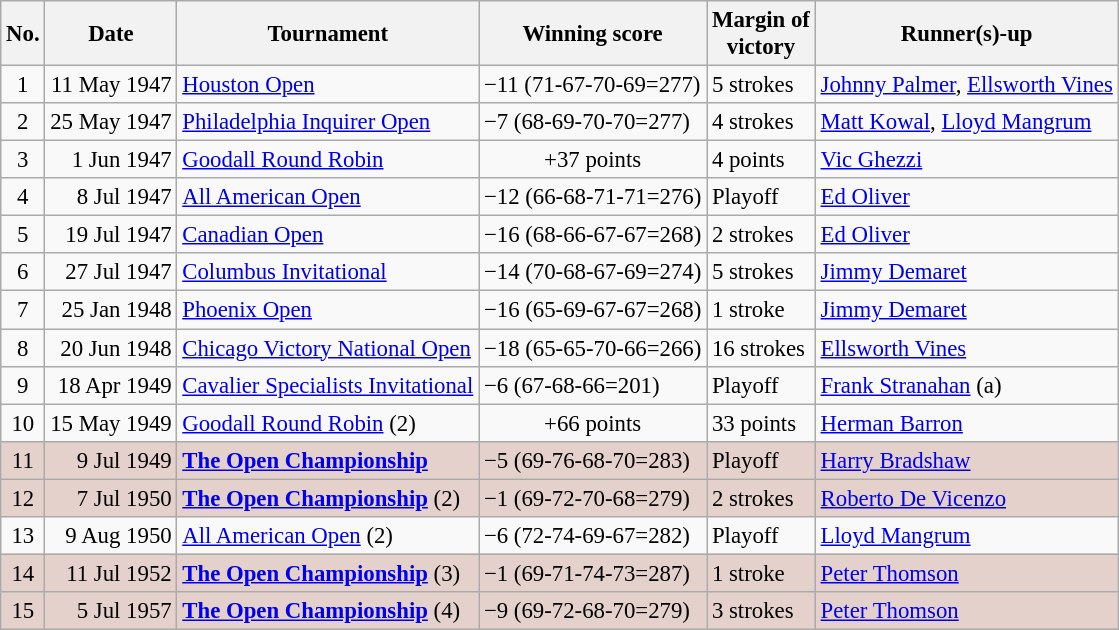<table class="wikitable" style="font-size:95%;">
<tr>
<th>No.</th>
<th>Date</th>
<th>Tournament</th>
<th>Winning score</th>
<th>Margin of<br>victory</th>
<th>Runner(s)-up</th>
</tr>
<tr>
<td align=center>1</td>
<td align=right>11 May 1947</td>
<td><a href='#'>Houston Open</a></td>
<td>−11 (71-67-70-69=277)</td>
<td>5 strokes</td>
<td> <a href='#'>Johnny Palmer</a>,  <a href='#'>Ellsworth Vines</a></td>
</tr>
<tr>
<td align=center>2</td>
<td align=right>25 May 1947</td>
<td><a href='#'>Philadelphia Inquirer Open</a></td>
<td>−7 (68-69-70-70=277)</td>
<td>4 strokes</td>
<td> <a href='#'>Matt Kowal</a>,  <a href='#'>Lloyd Mangrum</a></td>
</tr>
<tr>
<td align=center>3</td>
<td align=right>1 Jun 1947</td>
<td><a href='#'>Goodall Round Robin</a></td>
<td align=center>+37 points</td>
<td>4 points</td>
<td> <a href='#'>Vic Ghezzi</a></td>
</tr>
<tr>
<td align=center>4</td>
<td align=right>8 Jul 1947</td>
<td><a href='#'>All American Open</a></td>
<td>−12 (66-68-71-71=276)</td>
<td>Playoff</td>
<td> <a href='#'>Ed Oliver</a></td>
</tr>
<tr>
<td align=center>5</td>
<td align=right>19 Jul 1947</td>
<td><a href='#'>Canadian Open</a></td>
<td>−16 (68-66-67-67=268)</td>
<td>2 strokes</td>
<td> <a href='#'>Ed Oliver</a></td>
</tr>
<tr>
<td align=center>6</td>
<td align=right>27 Jul 1947</td>
<td><a href='#'>Columbus Invitational</a></td>
<td>−14 (70-68-67-69=274)</td>
<td>5 strokes</td>
<td> <a href='#'>Jimmy Demaret</a></td>
</tr>
<tr>
<td align=center>7</td>
<td align=right>25 Jan 1948</td>
<td><a href='#'>Phoenix Open</a></td>
<td>−16 (65-69-67-67=268)</td>
<td>1 stroke</td>
<td> <a href='#'>Jimmy Demaret</a></td>
</tr>
<tr>
<td align=center>8</td>
<td align=right>20 Jun 1948</td>
<td><a href='#'>Chicago Victory National Open</a></td>
<td>−18 (65-65-70-66=266)</td>
<td>16 strokes</td>
<td> <a href='#'>Ellsworth Vines</a></td>
</tr>
<tr>
<td align=center>9</td>
<td align=right>18 Apr 1949</td>
<td><a href='#'>Cavalier Specialists Invitational</a></td>
<td>−6 (67-68-66=201)</td>
<td>Playoff</td>
<td> <a href='#'>Frank Stranahan</a> (a)</td>
</tr>
<tr>
<td align=center>10</td>
<td align=right>15 May 1949</td>
<td><a href='#'>Goodall Round Robin</a> (2)</td>
<td align=center>+66 points</td>
<td>33 points</td>
<td> <a href='#'>Herman Barron</a></td>
</tr>
<tr style="background:#e5d1cb;">
<td align=center>11</td>
<td align=right>9 Jul 1949</td>
<td><strong><a href='#'>The Open Championship</a></strong></td>
<td>−5 (69-76-68-70=283)</td>
<td>Playoff</td>
<td> <a href='#'>Harry Bradshaw</a></td>
</tr>
<tr style="background:#e5d1cb;">
<td align=center>12</td>
<td align=right>7 Jul 1950</td>
<td><strong><a href='#'>The Open Championship</a></strong> (2)</td>
<td>−1 (69-72-70-68=279)</td>
<td>2 strokes</td>
<td> <a href='#'>Roberto De Vicenzo</a></td>
</tr>
<tr>
<td align=center>13</td>
<td align=right>9 Aug 1950</td>
<td><a href='#'>All American Open</a> (2)</td>
<td>−6 (72-74-69-67=282)</td>
<td>Playoff</td>
<td> <a href='#'>Lloyd Mangrum</a></td>
</tr>
<tr style="background:#e5d1cb;">
<td align=center>14</td>
<td align=right>11 Jul 1952</td>
<td><strong><a href='#'>The Open Championship</a></strong> (3)</td>
<td>−1 (69-71-74-73=287)</td>
<td>1 stroke</td>
<td> <a href='#'>Peter Thomson</a></td>
</tr>
<tr style="background:#e5d1cb;">
<td align=center>15</td>
<td align=right>5 Jul 1957</td>
<td><strong><a href='#'>The Open Championship</a></strong> (4)</td>
<td>−9 (69-72-68-70=279)</td>
<td>3 strokes</td>
<td> <a href='#'>Peter Thomson</a></td>
</tr>
</table>
